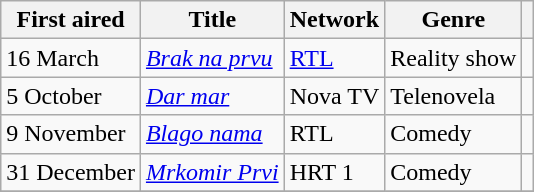<table class="wikitable sortable">
<tr>
<th>First aired</th>
<th>Title</th>
<th>Network</th>
<th>Genre</th>
<th></th>
</tr>
<tr>
<td>16 March</td>
<td><em><a href='#'>Brak na prvu</a></em></td>
<td><a href='#'>RTL</a></td>
<td>Reality show</td>
<td></td>
</tr>
<tr>
<td>5 October</td>
<td><em><a href='#'>Dar mar</a></em></td>
<td>Nova TV</td>
<td>Telenovela</td>
<td></td>
</tr>
<tr>
<td>9 November</td>
<td><em><a href='#'>Blago nama</a></em></td>
<td>RTL</td>
<td>Comedy</td>
<td></td>
</tr>
<tr>
<td>31 December</td>
<td><em><a href='#'>Mrkomir Prvi</a></em></td>
<td>HRT 1</td>
<td>Comedy</td>
<td></td>
</tr>
<tr>
</tr>
</table>
